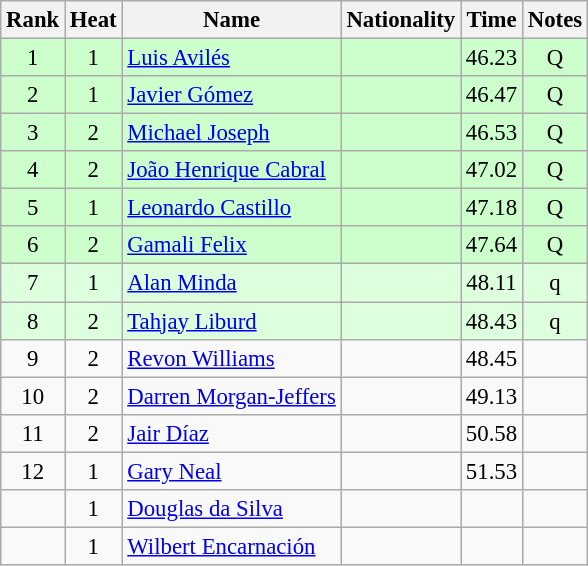<table class="wikitable sortable" style="text-align:center; font-size:95%">
<tr>
<th>Rank</th>
<th>Heat</th>
<th>Name</th>
<th>Nationality</th>
<th>Time</th>
<th>Notes</th>
</tr>
<tr bgcolor=ccffcc>
<td>1</td>
<td>1</td>
<td align=left><a href='#'>Luis Avilés</a></td>
<td align=left></td>
<td>46.23</td>
<td>Q</td>
</tr>
<tr bgcolor=ccffcc>
<td>2</td>
<td>1</td>
<td align=left><a href='#'>Javier Gómez</a></td>
<td align=left></td>
<td>46.47</td>
<td>Q</td>
</tr>
<tr bgcolor=ccffcc>
<td>3</td>
<td>2</td>
<td align=left><a href='#'>Michael Joseph</a></td>
<td align=left></td>
<td>46.53</td>
<td>Q</td>
</tr>
<tr bgcolor=ccffcc>
<td>4</td>
<td>2</td>
<td align=left><a href='#'>João Henrique Cabral</a></td>
<td align=left></td>
<td>47.02</td>
<td>Q</td>
</tr>
<tr bgcolor=ccffcc>
<td>5</td>
<td>1</td>
<td align=left><a href='#'>Leonardo Castillo</a></td>
<td align=left></td>
<td>47.18</td>
<td>Q</td>
</tr>
<tr bgcolor=ccffcc>
<td>6</td>
<td>2</td>
<td align=left><a href='#'>Gamali Felix</a></td>
<td align=left></td>
<td>47.64</td>
<td>Q</td>
</tr>
<tr bgcolor=ddffdd>
<td>7</td>
<td>1</td>
<td align=left><a href='#'>Alan Minda</a></td>
<td align=left></td>
<td>48.11</td>
<td>q</td>
</tr>
<tr bgcolor=ddffdd>
<td>8</td>
<td>2</td>
<td align=left><a href='#'>Tahjay Liburd</a></td>
<td align=left></td>
<td>48.43</td>
<td>q</td>
</tr>
<tr>
<td>9</td>
<td>2</td>
<td align=left><a href='#'>Revon Williams</a></td>
<td align=left></td>
<td>48.45</td>
<td></td>
</tr>
<tr>
<td>10</td>
<td>2</td>
<td align=left><a href='#'>Darren Morgan-Jeffers</a></td>
<td align=left></td>
<td>49.13</td>
<td></td>
</tr>
<tr>
<td>11</td>
<td>2</td>
<td align=left><a href='#'>Jair Díaz</a></td>
<td align=left></td>
<td>50.58</td>
<td></td>
</tr>
<tr>
<td>12</td>
<td>1</td>
<td align=left><a href='#'>Gary Neal</a></td>
<td align=left></td>
<td>51.53</td>
<td></td>
</tr>
<tr>
<td></td>
<td>1</td>
<td align=left><a href='#'>Douglas da Silva</a></td>
<td align=left></td>
<td></td>
<td></td>
</tr>
<tr>
<td></td>
<td>1</td>
<td align=left><a href='#'>Wilbert Encarnación</a></td>
<td align=left></td>
<td></td>
<td></td>
</tr>
</table>
